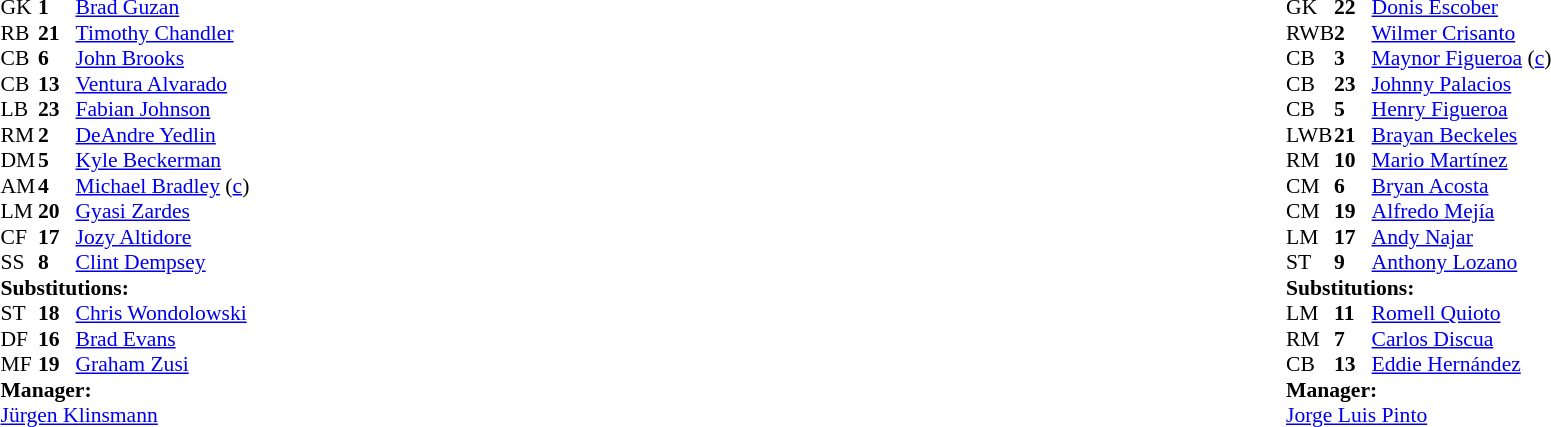<table width="100%">
<tr>
<td valign="top" width="50%"><br><table style="font-size: 90%" cellspacing="0" cellpadding="0">
<tr>
<th width="25"></th>
<th width="25"></th>
</tr>
<tr>
<td>GK</td>
<td><strong>1</strong></td>
<td><a href='#'>Brad Guzan</a></td>
</tr>
<tr>
<td>RB</td>
<td><strong>21</strong></td>
<td><a href='#'>Timothy Chandler</a></td>
<td></td>
<td></td>
</tr>
<tr>
<td>CB</td>
<td><strong>6</strong></td>
<td><a href='#'>John Brooks</a></td>
<td></td>
</tr>
<tr>
<td>CB</td>
<td><strong>13</strong></td>
<td><a href='#'>Ventura Alvarado</a></td>
</tr>
<tr>
<td>LB</td>
<td><strong>23</strong></td>
<td><a href='#'>Fabian Johnson</a></td>
</tr>
<tr>
<td>RM</td>
<td><strong>2</strong></td>
<td><a href='#'>DeAndre Yedlin</a></td>
</tr>
<tr>
<td>DM</td>
<td><strong>5</strong></td>
<td><a href='#'>Kyle Beckerman</a></td>
</tr>
<tr>
<td>AM</td>
<td><strong>4</strong></td>
<td><a href='#'>Michael Bradley</a> (<a href='#'>c</a>)</td>
</tr>
<tr>
<td>LM</td>
<td><strong>20</strong></td>
<td><a href='#'>Gyasi Zardes</a></td>
<td></td>
<td></td>
</tr>
<tr>
<td>CF</td>
<td><strong>17</strong></td>
<td><a href='#'>Jozy Altidore</a></td>
<td></td>
<td></td>
</tr>
<tr>
<td>SS</td>
<td><strong>8</strong></td>
<td><a href='#'>Clint Dempsey</a></td>
</tr>
<tr>
<td colspan=3><strong>Substitutions:</strong></td>
</tr>
<tr>
<td>ST</td>
<td><strong>18</strong></td>
<td><a href='#'>Chris Wondolowski</a></td>
<td></td>
<td></td>
</tr>
<tr>
<td>DF</td>
<td><strong>16</strong></td>
<td><a href='#'>Brad Evans</a></td>
<td></td>
<td></td>
</tr>
<tr>
<td>MF</td>
<td><strong>19</strong></td>
<td><a href='#'>Graham Zusi</a></td>
<td></td>
<td></td>
</tr>
<tr>
<td colspan=3><strong>Manager:</strong></td>
</tr>
<tr>
<td colspan=3> <a href='#'>Jürgen Klinsmann</a></td>
</tr>
</table>
</td>
<td valign="top"></td>
<td valign="top" width="50%"><br><table style="font-size: 90%" cellspacing="0" cellpadding="0" align="center">
<tr>
<th width=25></th>
<th width=25></th>
</tr>
<tr>
<td>GK</td>
<td><strong>22</strong></td>
<td><a href='#'>Donis Escober</a></td>
</tr>
<tr>
<td>RWB</td>
<td><strong>2</strong></td>
<td><a href='#'>Wilmer Crisanto</a></td>
</tr>
<tr>
<td>CB</td>
<td><strong>3</strong></td>
<td><a href='#'>Maynor Figueroa</a> (<a href='#'>c</a>)</td>
</tr>
<tr>
<td>CB</td>
<td><strong>23</strong></td>
<td><a href='#'>Johnny Palacios</a></td>
<td></td>
</tr>
<tr>
<td>CB</td>
<td><strong>5</strong></td>
<td><a href='#'>Henry Figueroa</a></td>
<td></td>
<td></td>
</tr>
<tr>
<td>LWB</td>
<td><strong>21</strong></td>
<td><a href='#'>Brayan Beckeles</a></td>
</tr>
<tr>
<td>RM</td>
<td><strong>10</strong></td>
<td><a href='#'>Mario Martínez</a></td>
<td></td>
<td></td>
</tr>
<tr>
<td>CM</td>
<td><strong>6</strong></td>
<td><a href='#'>Bryan Acosta</a></td>
</tr>
<tr>
<td>CM</td>
<td><strong>19</strong></td>
<td><a href='#'>Alfredo Mejía</a></td>
</tr>
<tr>
<td>LM</td>
<td><strong>17</strong></td>
<td><a href='#'>Andy Najar</a></td>
<td></td>
<td></td>
</tr>
<tr>
<td>ST</td>
<td><strong>9</strong></td>
<td><a href='#'>Anthony Lozano</a></td>
</tr>
<tr>
<td colspan=3><strong>Substitutions:</strong></td>
</tr>
<tr>
<td>LM</td>
<td><strong>11</strong></td>
<td><a href='#'>Romell Quioto</a></td>
<td></td>
<td></td>
</tr>
<tr>
<td>RM</td>
<td><strong>7</strong></td>
<td><a href='#'>Carlos Discua</a></td>
<td></td>
<td></td>
</tr>
<tr>
<td>CB</td>
<td><strong>13</strong></td>
<td><a href='#'>Eddie Hernández</a></td>
<td></td>
<td></td>
</tr>
<tr>
<td colspan=3><strong>Manager:</strong></td>
</tr>
<tr>
<td colspan=3> <a href='#'>Jorge Luis Pinto</a></td>
</tr>
</table>
</td>
</tr>
</table>
